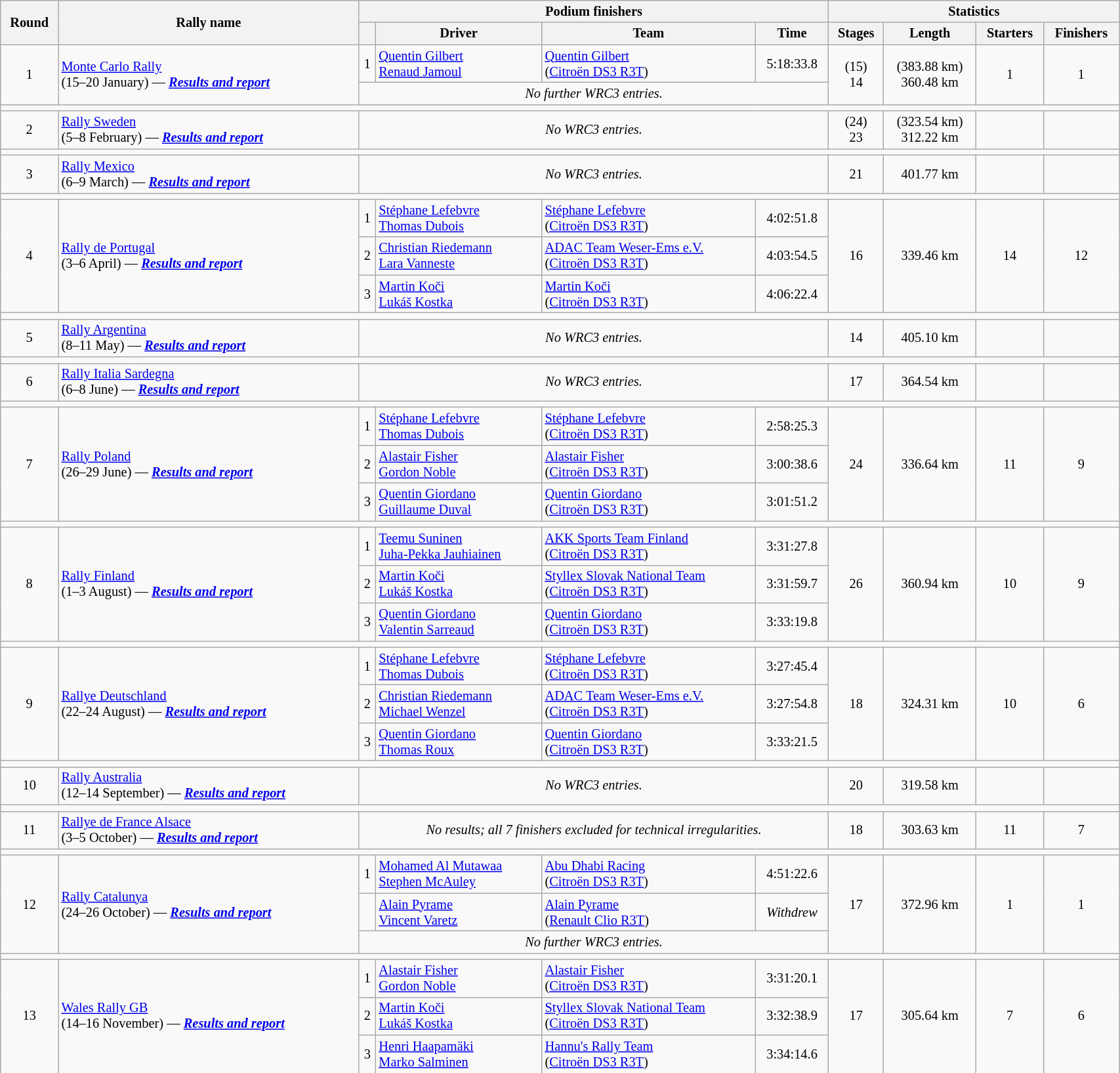<table class="wikitable" width=90% style="font-size:85%;">
<tr>
<th rowspan=2>Round</th>
<th style="width:22em" rowspan=2>Rally name</th>
<th colspan=4>Podium finishers</th>
<th colspan=4>Statistics</th>
</tr>
<tr>
<th></th>
<th>Driver</th>
<th>Team</th>
<th>Time</th>
<th>Stages</th>
<th>Length</th>
<th>Starters</th>
<th>Finishers</th>
</tr>
<tr>
<td rowspan=2 align=center>1</td>
<td rowspan=2> <a href='#'>Monte Carlo Rally</a><br>(15–20 January) — <strong><em><a href='#'>Results and report</a></em></strong></td>
<td align=center>1</td>
<td> <a href='#'>Quentin Gilbert</a><br> <a href='#'>Renaud Jamoul</a></td>
<td> <a href='#'>Quentin Gilbert</a><br> (<a href='#'>Citroën DS3 R3T</a>)</td>
<td align=center>5:18:33.8</td>
<td rowspan=2 align=center>(15)<br>14</td>
<td rowspan=2 align=center>(383.88 km)<br>360.48 km</td>
<td rowspan=2 align=center>1</td>
<td rowspan=2 align=center>1</td>
</tr>
<tr>
<td colspan="4" align="center"><em>No further WRC3 entries.</em></td>
</tr>
<tr>
<td colspan=10></td>
</tr>
<tr>
<td align=center>2</td>
<td> <a href='#'>Rally Sweden</a><br>(5–8 February) — <strong><em><a href='#'>Results and report</a></em></strong></td>
<td colspan=4 align="center"><em>No WRC3 entries.</em></td>
<td align="center">(24)<br>23</td>
<td align="center">(323.54 km)<br>312.22 km</td>
<td></td>
<td></td>
</tr>
<tr>
<td colspan=10></td>
</tr>
<tr>
<td align=center>3</td>
<td> <a href='#'>Rally Mexico</a><br>(6–9 March) — <strong><em><a href='#'>Results and report</a></em></strong></td>
<td colspan=4 align="center"><em>No WRC3 entries.</em></td>
<td align="center">21</td>
<td align="center">401.77 km</td>
<td></td>
<td></td>
</tr>
<tr>
<td colspan=10></td>
</tr>
<tr>
<td rowspan=3 align=center>4</td>
<td rowspan=3> <a href='#'>Rally de Portugal</a><br>(3–6 April) — <strong><em><a href='#'>Results and report</a></em></strong></td>
<td align=center>1</td>
<td> <a href='#'>Stéphane Lefebvre</a><br> <a href='#'>Thomas Dubois</a></td>
<td> <a href='#'>Stéphane Lefebvre</a><br>(<a href='#'>Citroën DS3 R3T</a>)</td>
<td align=center>4:02:51.8</td>
<td rowspan=3 align=center>16</td>
<td rowspan=3 align=center>339.46 km</td>
<td rowspan=3 align=center>14</td>
<td rowspan=3 align=center>12</td>
</tr>
<tr>
<td align=center>2</td>
<td> <a href='#'>Christian Riedemann</a><br> <a href='#'>Lara Vanneste</a></td>
<td> <a href='#'>ADAC Team Weser-Ems e.V.</a><br>(<a href='#'>Citroën DS3 R3T</a>)</td>
<td align=center>4:03:54.5</td>
</tr>
<tr>
<td align=center>3</td>
<td> <a href='#'>Martin Koči</a><br>  <a href='#'>Lukáš Kostka</a></td>
<td> <a href='#'>Martin Koči</a><br>(<a href='#'>Citroën DS3 R3T</a>)</td>
<td align=center>4:06:22.4</td>
</tr>
<tr>
<td colspan=10></td>
</tr>
<tr>
<td align=center>5</td>
<td> <a href='#'>Rally Argentina</a><br>(8–11 May) — <strong><em><a href='#'>Results and report</a></em></strong></td>
<td colspan=4 align="center"><em>No WRC3 entries.</em></td>
<td align="center">14</td>
<td align="center">405.10 km</td>
<td></td>
<td></td>
</tr>
<tr>
<td colspan=10></td>
</tr>
<tr>
<td align=center>6</td>
<td> <a href='#'>Rally Italia Sardegna</a><br>(6–8 June) — <strong><em><a href='#'>Results and report</a></em></strong></td>
<td colspan=4 align="center"><em>No WRC3 entries.</em></td>
<td align="center">17</td>
<td align="center">364.54 km</td>
<td></td>
<td></td>
</tr>
<tr>
<td colspan=10></td>
</tr>
<tr>
<td rowspan=3 align=center>7</td>
<td rowspan=3> <a href='#'>Rally Poland</a><br>(26–29 June) — <strong><em><a href='#'>Results and report</a></em></strong></td>
<td align=center>1</td>
<td> <a href='#'>Stéphane Lefebvre</a><br> <a href='#'>Thomas Dubois</a></td>
<td> <a href='#'>Stéphane Lefebvre</a><br>(<a href='#'>Citroën DS3 R3T</a>)</td>
<td align=center>2:58:25.3</td>
<td rowspan=3 align="center">24</td>
<td rowspan=3 align="center">336.64 km</td>
<td rowspan=3 align="center">11</td>
<td rowspan=3 align="center">9</td>
</tr>
<tr>
<td align=center>2</td>
<td> <a href='#'>Alastair Fisher</a><br> <a href='#'>Gordon Noble</a></td>
<td> <a href='#'>Alastair Fisher</a><br>(<a href='#'>Citroën DS3 R3T</a>)</td>
<td align=center>3:00:38.6</td>
</tr>
<tr>
<td align=center>3</td>
<td> <a href='#'>Quentin Giordano</a><br> <a href='#'>Guillaume Duval</a></td>
<td> <a href='#'>Quentin Giordano</a><br>(<a href='#'>Citroën DS3 R3T</a>)</td>
<td align=center>3:01:51.2</td>
</tr>
<tr>
<td colspan=10></td>
</tr>
<tr>
<td rowspan=3 align=center>8</td>
<td rowspan=3> <a href='#'>Rally Finland</a><br>(1–3 August) — <strong><em><a href='#'>Results and report</a></em></strong></td>
<td align=center>1</td>
<td> <a href='#'>Teemu Suninen</a><br> <a href='#'>Juha-Pekka Jauhiainen</a></td>
<td> <a href='#'>AKK Sports Team Finland</a><br>(<a href='#'>Citroën DS3 R3T</a>)</td>
<td align=center>3:31:27.8</td>
<td rowspan=3 align="center">26</td>
<td rowspan=3 align="center">360.94 km</td>
<td rowspan=3 align="center">10</td>
<td rowspan=3 align="center">9</td>
</tr>
<tr>
<td align=center>2</td>
<td> <a href='#'>Martin Koči</a><br> <a href='#'>Lukáš Kostka</a></td>
<td> <a href='#'>Styllex Slovak National Team</a><br>(<a href='#'>Citroën DS3 R3T</a>)</td>
<td align=center>3:31:59.7</td>
</tr>
<tr>
<td align=center>3</td>
<td> <a href='#'>Quentin Giordano</a><br> <a href='#'>Valentin Sarreaud</a></td>
<td> <a href='#'>Quentin Giordano</a><br>(<a href='#'>Citroën DS3 R3T</a>)</td>
<td align=center>3:33:19.8</td>
</tr>
<tr>
<td colspan=10></td>
</tr>
<tr>
<td rowspan=3 align=center>9</td>
<td rowspan=3> <a href='#'>Rallye Deutschland</a><br>(22–24 August) — <strong><em><a href='#'>Results and report</a></em></strong></td>
<td align=center>1</td>
<td> <a href='#'>Stéphane Lefebvre</a><br> <a href='#'>Thomas Dubois</a></td>
<td> <a href='#'>Stéphane Lefebvre</a><br>(<a href='#'>Citroën DS3 R3T</a>)</td>
<td align=center>3:27:45.4</td>
<td rowspan=3 align=center>18</td>
<td rowspan=3 align=center>324.31 km</td>
<td rowspan=3 align=center>10</td>
<td rowspan=3 align=center>6</td>
</tr>
<tr>
<td align=center>2</td>
<td> <a href='#'>Christian Riedemann</a><br> <a href='#'>Michael Wenzel</a></td>
<td> <a href='#'>ADAC Team Weser-Ems e.V.</a><br>(<a href='#'>Citroën DS3 R3T</a>)</td>
<td align=center>3:27:54.8</td>
</tr>
<tr>
<td align=center>3</td>
<td> <a href='#'>Quentin Giordano</a><br> <a href='#'>Thomas Roux</a></td>
<td> <a href='#'>Quentin Giordano</a><br>(<a href='#'>Citroën DS3 R3T</a>)</td>
<td align=center>3:33:21.5</td>
</tr>
<tr>
<td colspan=10></td>
</tr>
<tr>
<td align=center>10</td>
<td> <a href='#'>Rally Australia</a><br>(12–14 September) — <strong><em><a href='#'>Results and report</a></em></strong></td>
<td colspan=4 align="center"><em>No WRC3 entries.</em></td>
<td align="center">20</td>
<td align="center">319.58 km</td>
<td></td>
<td></td>
</tr>
<tr>
<td colspan=10></td>
</tr>
<tr>
<td align=center>11</td>
<td> <a href='#'>Rallye de France Alsace</a><br>(3–5 October) — <strong><em><a href='#'>Results and report</a></em></strong></td>
<td colspan=4 align="center"><em>No results; all 7 finishers excluded for technical irregularities.</em></td>
<td align=center>18</td>
<td align=center>303.63 km</td>
<td align=center>11</td>
<td align=center>7</td>
</tr>
<tr>
<td colspan=10></td>
</tr>
<tr>
<td rowspan=3 align=center>12</td>
<td rowspan=3> <a href='#'>Rally Catalunya</a><br>(24–26 October) — <strong><em><a href='#'>Results and report</a></em></strong></td>
<td align=center>1</td>
<td> <a href='#'>Mohamed Al Mutawaa</a><br> <a href='#'>Stephen McAuley</a></td>
<td> <a href='#'>Abu Dhabi Racing</a><br>(<a href='#'>Citroën DS3 R3T</a>)</td>
<td align=center>4:51:22.6</td>
<td rowspan=3 align=center>17</td>
<td rowspan=3 align=center>372.96 km</td>
<td rowspan=3 align=center>1</td>
<td rowspan=3 align=center>1</td>
</tr>
<tr>
<td align=center></td>
<td> <a href='#'>Alain Pyrame</a><br> <a href='#'>Vincent Varetz</a></td>
<td> <a href='#'>Alain Pyrame</a><br>(<a href='#'>Renault Clio R3T</a>)</td>
<td align=center><em>Withdrew</em></td>
</tr>
<tr>
<td colspan="4" align="center"><em>No further WRC3 entries.</em></td>
</tr>
<tr>
<td colspan=10></td>
</tr>
<tr>
<td rowspan=3 align=center>13</td>
<td rowspan=3> <a href='#'>Wales Rally GB</a><br>(14–16 November) — <strong><em><a href='#'>Results and report</a></em></strong></td>
<td align=center>1</td>
<td> <a href='#'>Alastair Fisher</a><br> <a href='#'>Gordon Noble</a></td>
<td> <a href='#'>Alastair Fisher</a><br>(<a href='#'>Citroën DS3 R3T</a>)</td>
<td align=center>3:31:20.1</td>
<td rowspan=3 align=center>17</td>
<td rowspan=3 align=center>305.64 km</td>
<td rowspan=3 align=center>7</td>
<td rowspan=3 align=center>6</td>
</tr>
<tr>
<td align=center>2</td>
<td> <a href='#'>Martin Koči</a><br> <a href='#'>Lukáš Kostka</a></td>
<td> <a href='#'>Styllex Slovak National Team</a><br>(<a href='#'>Citroën DS3 R3T</a>)</td>
<td align=center>3:32:38.9</td>
</tr>
<tr>
<td align=center>3</td>
<td> <a href='#'>Henri Haapamäki</a><br> <a href='#'>Marko Salminen</a></td>
<td> <a href='#'>Hannu's Rally Team</a><br>(<a href='#'>Citroën DS3 R3T</a>)</td>
<td align=center>3:34:14.6</td>
</tr>
<tr>
</tr>
</table>
